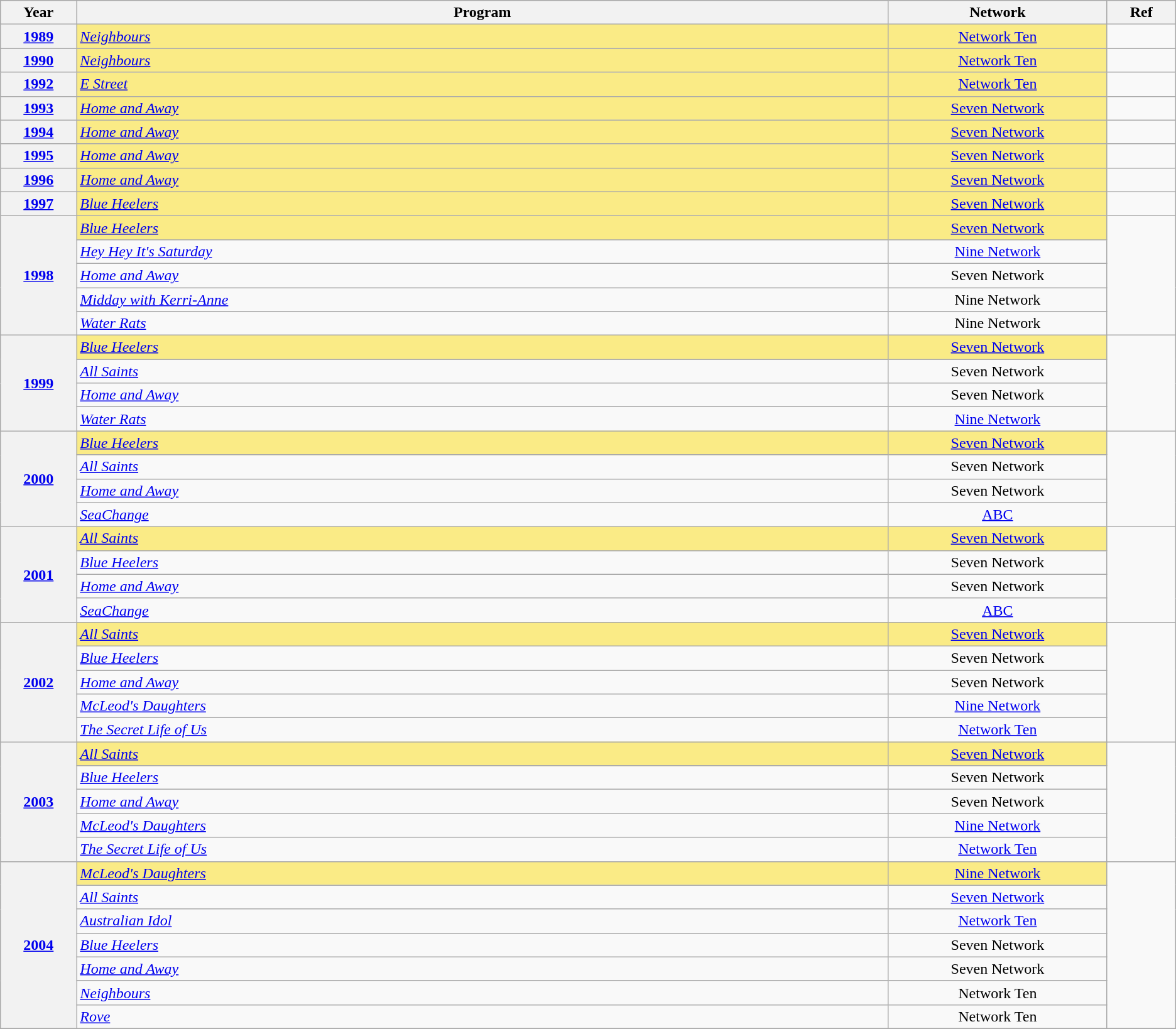<table class="wikitable sortable">
<tr style="background:#bebebe;">
<th scope="col" style="width:1%;">Year</th>
<th scope="col" style="width:16%;">Program</th>
<th scope="col" style="width:4%;">Network</th>
<th scope="col" style="width:1%;" class="unsortable">Ref</th>
</tr>
<tr>
<th scope="row" style="text-align:center"><a href='#'>1989</a></th>
<td style="background:#FAEB86"><em><a href='#'>Neighbours</a></em></td>
<td style="background:#FAEB86; text-align:center;"><a href='#'>Network Ten</a></td>
<td style="text-align:center;"></td>
</tr>
<tr>
<th scope="row" style="text-align:center"><a href='#'>1990</a></th>
<td style="background:#FAEB86"><em><a href='#'>Neighbours</a></em></td>
<td style="background:#FAEB86; text-align:center;"><a href='#'>Network Ten</a></td>
<td style="text-align:center;"></td>
</tr>
<tr>
<th scope="row" style="text-align:center"><a href='#'>1992</a></th>
<td style="background:#FAEB86"><em><a href='#'>E Street</a></em></td>
<td style="background:#FAEB86; text-align:center;"><a href='#'>Network Ten</a></td>
<td style="text-align:center;"></td>
</tr>
<tr>
<th scope="row" style="text-align:center"><a href='#'>1993</a></th>
<td style="background:#FAEB86"><em><a href='#'>Home and Away</a></em></td>
<td style="background:#FAEB86; text-align:center;"><a href='#'>Seven Network</a></td>
<td style="text-align:center;"></td>
</tr>
<tr>
<th scope="row" style="text-align:center"><a href='#'>1994</a></th>
<td style="background:#FAEB86"><em><a href='#'>Home and Away</a></em></td>
<td style="background:#FAEB86; text-align:center;"><a href='#'>Seven Network</a></td>
<td style="text-align:center;"></td>
</tr>
<tr>
<th scope="row" style="text-align:center"><a href='#'>1995</a></th>
<td style="background:#FAEB86"><em><a href='#'>Home and Away</a></em></td>
<td style="background:#FAEB86; text-align:center;"><a href='#'>Seven Network</a></td>
<td style="text-align:center;"></td>
</tr>
<tr>
<th scope="row" style="text-align:center"><a href='#'>1996</a></th>
<td style="background:#FAEB86"><em><a href='#'>Home and Away</a></em></td>
<td style="background:#FAEB86; text-align:center;"><a href='#'>Seven Network</a></td>
<td style="text-align:center;"></td>
</tr>
<tr>
<th scope="row" style="text-align:center"><a href='#'>1997</a></th>
<td style="background:#FAEB86"><em><a href='#'>Blue Heelers</a></em></td>
<td style="background:#FAEB86; text-align:center;"><a href='#'>Seven Network</a></td>
<td style="text-align:center;"></td>
</tr>
<tr>
<th scope="row" rowspan="5" style="text-align:center"><a href='#'>1998</a></th>
<td style="background:#FAEB86"><em><a href='#'>Blue Heelers</a></em></td>
<td style="background:#FAEB86; text-align:center;"><a href='#'>Seven Network</a></td>
<td rowspan="5" style="text-align:center;"></td>
</tr>
<tr>
<td><em><a href='#'>Hey Hey It's Saturday</a></em></td>
<td style="text-align:center;"><a href='#'>Nine Network</a></td>
</tr>
<tr>
<td><em><a href='#'>Home and Away</a></em></td>
<td style="text-align:center;">Seven Network</td>
</tr>
<tr>
<td><em><a href='#'>Midday with Kerri-Anne</a></em></td>
<td style="text-align:center;">Nine Network</td>
</tr>
<tr>
<td><em><a href='#'>Water Rats</a></em></td>
<td style="text-align:center;">Nine Network</td>
</tr>
<tr>
<th scope="row" rowspan="4" style="text-align:center"><a href='#'>1999</a></th>
<td style="background:#FAEB86"><em><a href='#'>Blue Heelers</a></em></td>
<td style="background:#FAEB86; text-align:center;"><a href='#'>Seven Network</a></td>
<td rowspan="4" style="text-align:center;"></td>
</tr>
<tr>
<td><em><a href='#'>All Saints</a></em></td>
<td style="text-align:center;">Seven Network</td>
</tr>
<tr>
<td><em><a href='#'>Home and Away</a></em></td>
<td style="text-align:center;">Seven Network</td>
</tr>
<tr>
<td><em><a href='#'>Water Rats</a></em></td>
<td style="text-align:center;"><a href='#'>Nine Network</a></td>
</tr>
<tr>
<th scope="row" rowspan="4" style="text-align:center"><a href='#'>2000</a></th>
<td style="background:#FAEB86"><em><a href='#'>Blue Heelers</a></em></td>
<td style="background:#FAEB86; text-align:center;"><a href='#'>Seven Network</a></td>
<td rowspan="4" style="text-align:center;"></td>
</tr>
<tr>
<td><em><a href='#'>All Saints</a></em></td>
<td style="text-align:center;">Seven Network</td>
</tr>
<tr>
<td><em><a href='#'>Home and Away</a></em></td>
<td style="text-align:center;">Seven Network</td>
</tr>
<tr>
<td><em><a href='#'>SeaChange</a></em></td>
<td style="text-align:center;"><a href='#'>ABC</a></td>
</tr>
<tr>
<th scope="row" rowspan="4" style="text-align:center"><a href='#'>2001</a></th>
<td style="background:#FAEB86"><em><a href='#'>All Saints</a></em></td>
<td style="background:#FAEB86; text-align:center;"><a href='#'>Seven Network</a></td>
<td rowspan="4" style="text-align:center;"></td>
</tr>
<tr>
<td><em><a href='#'>Blue Heelers</a></em></td>
<td style="text-align:center;">Seven Network</td>
</tr>
<tr>
<td><em><a href='#'>Home and Away</a></em></td>
<td style="text-align:center;">Seven Network</td>
</tr>
<tr>
<td><em><a href='#'>SeaChange</a></em></td>
<td style="text-align:center;"><a href='#'>ABC</a></td>
</tr>
<tr>
<th scope="row" rowspan="5" style="text-align:center"><a href='#'>2002</a></th>
<td style="background:#FAEB86"><em><a href='#'>All Saints</a></em></td>
<td style="background:#FAEB86; text-align:center;"><a href='#'>Seven Network</a></td>
<td rowspan="5" style="text-align:center;"></td>
</tr>
<tr>
<td><em><a href='#'>Blue Heelers</a></em></td>
<td style="text-align:center;">Seven Network</td>
</tr>
<tr>
<td><em><a href='#'>Home and Away</a></em></td>
<td style="text-align:center;">Seven Network</td>
</tr>
<tr>
<td><em><a href='#'>McLeod's Daughters</a></em></td>
<td style="text-align:center;"><a href='#'>Nine Network</a></td>
</tr>
<tr>
<td><em><a href='#'>The Secret Life of Us</a></em></td>
<td style="text-align:center;"><a href='#'>Network Ten</a></td>
</tr>
<tr>
<th scope="row" rowspan="5" style="text-align:center"><a href='#'>2003</a></th>
<td style="background:#FAEB86"><em><a href='#'>All Saints</a></em></td>
<td style="background:#FAEB86; text-align:center;"><a href='#'>Seven Network</a></td>
<td rowspan="5" style="text-align:center;"></td>
</tr>
<tr>
<td><em><a href='#'>Blue Heelers</a></em></td>
<td style="text-align:center;">Seven Network</td>
</tr>
<tr>
<td><em><a href='#'>Home and Away</a></em></td>
<td style="text-align:center;">Seven Network</td>
</tr>
<tr>
<td><em><a href='#'>McLeod's Daughters</a></em></td>
<td style="text-align:center;"><a href='#'>Nine Network</a></td>
</tr>
<tr>
<td><em><a href='#'>The Secret Life of Us</a></em></td>
<td style="text-align:center;"><a href='#'>Network Ten</a></td>
</tr>
<tr>
<th scope="row" rowspan="7" style="text-align:center"><a href='#'>2004</a></th>
<td style="background:#FAEB86"><em><a href='#'>McLeod's Daughters</a></em></td>
<td style="background:#FAEB86; text-align:center;"><a href='#'>Nine Network</a></td>
<td rowspan="7" style="text-align:center;"></td>
</tr>
<tr>
<td><em><a href='#'>All Saints</a></em></td>
<td style="text-align:center;"><a href='#'>Seven Network</a></td>
</tr>
<tr>
<td><em><a href='#'>Australian Idol</a></em></td>
<td style="text-align:center;"><a href='#'>Network Ten</a></td>
</tr>
<tr>
<td><em><a href='#'>Blue Heelers</a></em></td>
<td style="text-align:center;">Seven Network</td>
</tr>
<tr>
<td><em><a href='#'>Home and Away</a></em></td>
<td style="text-align:center;">Seven Network</td>
</tr>
<tr>
<td><em><a href='#'>Neighbours</a></em></td>
<td style="text-align:center;">Network Ten</td>
</tr>
<tr>
<td><em><a href='#'>Rove</a></em></td>
<td style="text-align:center;">Network Ten</td>
</tr>
<tr>
</tr>
</table>
